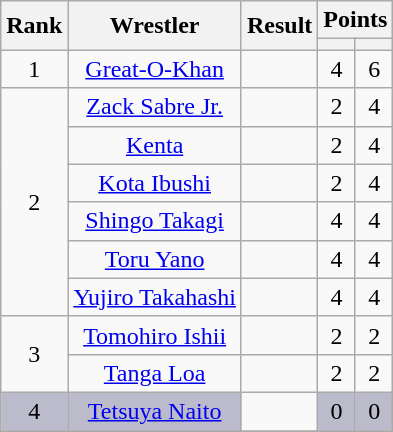<table class="wikitable mw-collapsible mw-collapsed" plainrowheaders sortable" style="text-align: center">
<tr>
<th scope="col" rowspan="2">Rank</th>
<th scope="col" rowspan="2">Wrestler</th>
<th scope="col" rowspan="2">Result</th>
<th scope="col" colspan="2">Points</th>
</tr>
<tr>
<th></th>
<th></th>
</tr>
<tr>
<td rowspan="1">1</td>
<td><a href='#'>Great-O-Khan</a></td>
<td></td>
<td>4</td>
<td>6</td>
</tr>
<tr>
<td rowspan="6">2</td>
<td><a href='#'>Zack Sabre Jr.</a></td>
<td></td>
<td>2</td>
<td>4</td>
</tr>
<tr>
<td><a href='#'>Kenta</a></td>
<td></td>
<td>2</td>
<td>4</td>
</tr>
<tr>
<td><a href='#'>Kota Ibushi</a></td>
<td></td>
<td>2</td>
<td>4</td>
</tr>
<tr>
<td><a href='#'>Shingo Takagi</a></td>
<td></td>
<td>4</td>
<td>4</td>
</tr>
<tr>
<td><a href='#'>Toru Yano</a></td>
<td></td>
<td>4</td>
<td>4</td>
</tr>
<tr>
<td><a href='#'>Yujiro Takahashi</a></td>
<td></td>
<td>4</td>
<td>4</td>
</tr>
<tr>
<td rowspan="2">3</td>
<td><a href='#'>Tomohiro Ishii</a></td>
<td></td>
<td>2</td>
<td>2</td>
</tr>
<tr>
<td><a href='#'>Tanga Loa</a></td>
<td></td>
<td>2</td>
<td>2</td>
</tr>
<tr>
<td style="background: #BBBBCC;">4</td>
<td style="background: #BBBBCC;"><a href='#'>Tetsuya Naito</a></td>
<td></td>
<td style="background: #BBBBCC;">0</td>
<td style="background: #BBBBCC;">0</td>
</tr>
<tr>
</tr>
</table>
